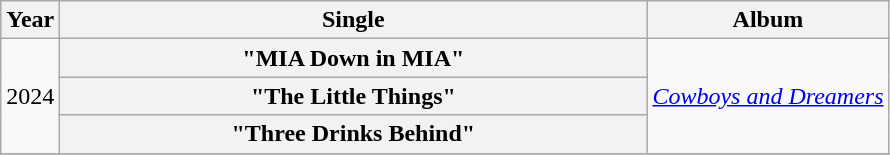<table class="wikitable plainrowheaders" style="text-align:center;">
<tr>
<th rowspan=1>Year</th>
<th rowspan=1 style=width:24em;>Single</th>
<th rowspan=1>Album</th>
</tr>
<tr>
<td rowspan="3">2024</td>
<th scope="row">"MIA Down in MIA"</th>
<td rowspan="3" align="left"><em><a href='#'>Cowboys and Dreamers</a></em></td>
</tr>
<tr>
<th scope="row">"The Little Things"</th>
</tr>
<tr>
<th scope="row">"Three Drinks Behind"</th>
</tr>
<tr>
</tr>
</table>
